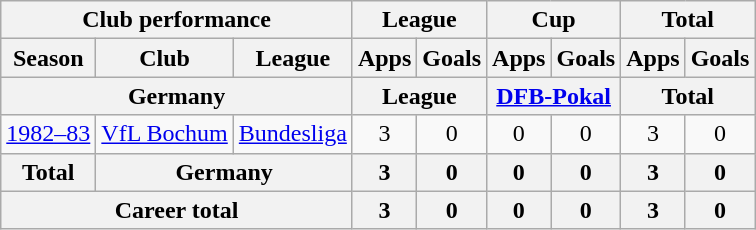<table class="wikitable" style="text-align:center">
<tr>
<th colspan=3>Club performance</th>
<th colspan=2>League</th>
<th colspan=2>Cup</th>
<th colspan=2>Total</th>
</tr>
<tr>
<th>Season</th>
<th>Club</th>
<th>League</th>
<th>Apps</th>
<th>Goals</th>
<th>Apps</th>
<th>Goals</th>
<th>Apps</th>
<th>Goals</th>
</tr>
<tr>
<th colspan=3>Germany</th>
<th colspan=2>League</th>
<th colspan=2><a href='#'>DFB-Pokal</a></th>
<th colspan=2>Total</th>
</tr>
<tr>
<td><a href='#'>1982–83</a></td>
<td><a href='#'>VfL Bochum</a></td>
<td><a href='#'>Bundesliga</a></td>
<td>3</td>
<td>0</td>
<td>0</td>
<td>0</td>
<td>3</td>
<td>0</td>
</tr>
<tr>
<th rowspan=1>Total</th>
<th colspan=2>Germany</th>
<th>3</th>
<th>0</th>
<th>0</th>
<th>0</th>
<th>3</th>
<th>0</th>
</tr>
<tr>
<th colspan=3>Career total</th>
<th>3</th>
<th>0</th>
<th>0</th>
<th>0</th>
<th>3</th>
<th>0</th>
</tr>
</table>
